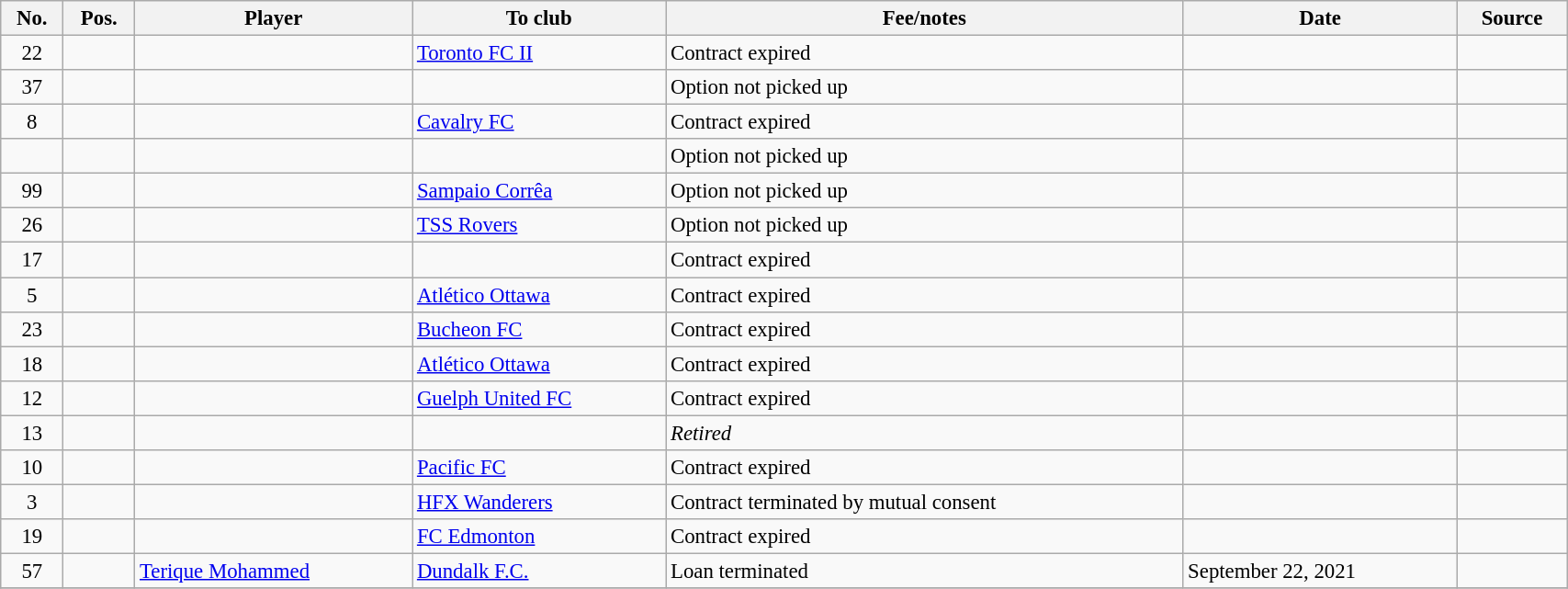<table class="wikitable sortable" style="width:90%; font-size:95%;">
<tr>
<th>No.</th>
<th>Pos.</th>
<th>Player</th>
<th>To club</th>
<th>Fee/notes</th>
<th>Date</th>
<th>Source</th>
</tr>
<tr>
<td align=center>22</td>
<td align=center></td>
<td></td>
<td> <a href='#'>Toronto FC II</a></td>
<td>Contract expired</td>
<td></td>
<td></td>
</tr>
<tr>
<td align=center>37</td>
<td align=center></td>
<td></td>
<td></td>
<td>Option not picked up</td>
<td></td>
<td></td>
</tr>
<tr>
<td align=center>8</td>
<td align=center></td>
<td></td>
<td> <a href='#'>Cavalry FC</a></td>
<td>Contract expired</td>
<td></td>
<td></td>
</tr>
<tr>
<td align=center></td>
<td align=center></td>
<td></td>
<td></td>
<td>Option not picked up</td>
<td></td>
<td></td>
</tr>
<tr>
<td align=center>99</td>
<td align=center></td>
<td></td>
<td> <a href='#'>Sampaio Corrêa</a></td>
<td>Option not picked up</td>
<td></td>
<td></td>
</tr>
<tr>
<td align=center>26</td>
<td align=center></td>
<td></td>
<td> <a href='#'>TSS Rovers</a></td>
<td>Option not picked up</td>
<td></td>
<td></td>
</tr>
<tr>
<td align=center>17</td>
<td align=center></td>
<td></td>
<td></td>
<td>Contract expired</td>
<td></td>
<td></td>
</tr>
<tr>
<td align=center>5</td>
<td align=center></td>
<td></td>
<td> <a href='#'>Atlético Ottawa</a></td>
<td>Contract expired</td>
<td></td>
<td></td>
</tr>
<tr>
<td align=center>23</td>
<td align=center></td>
<td></td>
<td> <a href='#'>Bucheon FC</a></td>
<td>Contract expired</td>
<td></td>
<td></td>
</tr>
<tr>
<td align=center>18</td>
<td align=center></td>
<td></td>
<td> <a href='#'>Atlético Ottawa</a></td>
<td>Contract expired</td>
<td></td>
<td></td>
</tr>
<tr>
<td align=center>12</td>
<td align=center></td>
<td></td>
<td> <a href='#'>Guelph United FC</a></td>
<td>Contract expired</td>
<td></td>
<td></td>
</tr>
<tr>
<td align=center>13</td>
<td align=center></td>
<td></td>
<td></td>
<td><em>Retired</em></td>
<td></td>
<td></td>
</tr>
<tr>
<td align=center>10</td>
<td align=center></td>
<td></td>
<td> <a href='#'>Pacific FC</a></td>
<td>Contract expired</td>
<td></td>
<td></td>
</tr>
<tr>
<td align=center>3</td>
<td align=center></td>
<td></td>
<td> <a href='#'>HFX Wanderers</a></td>
<td>Contract terminated by mutual consent</td>
<td></td>
<td></td>
</tr>
<tr>
<td align=center>19</td>
<td align=center></td>
<td></td>
<td> <a href='#'>FC Edmonton</a></td>
<td>Contract expired</td>
<td></td>
<td></td>
</tr>
<tr>
<td align=center>57</td>
<td align=center></td>
<td> <a href='#'>Terique Mohammed</a></td>
<td> <a href='#'>Dundalk F.C.</a></td>
<td>Loan terminated</td>
<td>September 22, 2021</td>
<td></td>
</tr>
<tr>
</tr>
</table>
